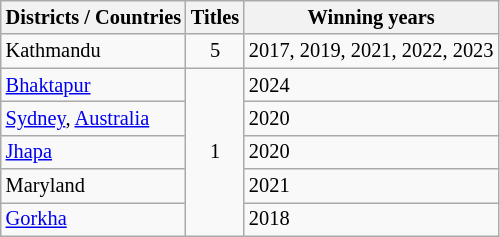<table class="wikitable" style="font-size: 85%;">
<tr>
<th>Districts / Countries</th>
<th>Titles</th>
<th>Winning years</th>
</tr>
<tr>
<td>Kathmandu</td>
<td align="center">5</td>
<td>2017, 2019, 2021, 2022, 2023</td>
</tr>
<tr>
<td><a href='#'>Bhaktapur</a></td>
<td rowspan="21" align="center">1</td>
<td>2024</td>
</tr>
<tr>
<td><a href='#'>Sydney</a>, <a href='#'>Australia</a></td>
<td>2020</td>
</tr>
<tr>
<td><a href='#'>Jhapa</a></td>
<td>2020</td>
</tr>
<tr>
<td>Maryland</td>
<td>2021</td>
</tr>
<tr>
<td><a href='#'>Gorkha</a></td>
<td>2018</td>
</tr>
</table>
